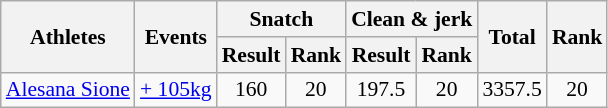<table class=wikitable style=font-size:90%>
<tr>
<th rowspan=2>Athletes</th>
<th rowspan=2>Events</th>
<th colspan=2>Snatch</th>
<th colspan=2>Clean & jerk</th>
<th rowspan=2>Total</th>
<th rowspan=2>Rank</th>
</tr>
<tr>
<th>Result</th>
<th>Rank</th>
<th>Result</th>
<th>Rank</th>
</tr>
<tr>
<td><a href='#'>Alesana Sione</a></td>
<td><a href='#'>+ 105kg</a></td>
<td align=center>160</td>
<td align=center>20</td>
<td align=center>197.5</td>
<td align=center>20</td>
<td align=center>3357.5</td>
<td align=center>20</td>
</tr>
</table>
